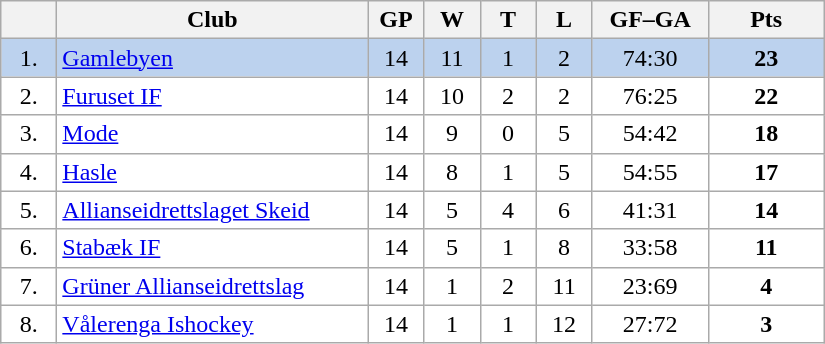<table class="wikitable">
<tr>
<th width="30"></th>
<th width="200">Club</th>
<th width="30">GP</th>
<th width="30">W</th>
<th width="30">T</th>
<th width="30">L</th>
<th width="70">GF–GA</th>
<th width="70">Pts</th>
</tr>
<tr bgcolor="#BCD2EE" align="center">
<td>1.</td>
<td align="left"><a href='#'>Gamlebyen</a></td>
<td>14</td>
<td>11</td>
<td>1</td>
<td>2</td>
<td>74:30</td>
<td><strong>23</strong></td>
</tr>
<tr bgcolor="#FFFFFF" align="center">
<td>2.</td>
<td align="left"><a href='#'>Furuset IF</a></td>
<td>14</td>
<td>10</td>
<td>2</td>
<td>2</td>
<td>76:25</td>
<td><strong>22</strong></td>
</tr>
<tr bgcolor="#FFFFFF" align="center">
<td>3.</td>
<td align="left"><a href='#'>Mode</a></td>
<td>14</td>
<td>9</td>
<td>0</td>
<td>5</td>
<td>54:42</td>
<td><strong>18</strong></td>
</tr>
<tr bgcolor="#FFFFFF" align="center">
<td>4.</td>
<td align="left"><a href='#'>Hasle</a></td>
<td>14</td>
<td>8</td>
<td>1</td>
<td>5</td>
<td>54:55</td>
<td><strong>17</strong></td>
</tr>
<tr bgcolor="#FFFFFF" align="center">
<td>5.</td>
<td align="left"><a href='#'>Allianseidrettslaget Skeid</a></td>
<td>14</td>
<td>5</td>
<td>4</td>
<td>6</td>
<td>41:31</td>
<td><strong>14</strong></td>
</tr>
<tr bgcolor="#FFFFFF" align="center">
<td>6.</td>
<td align="left"><a href='#'>Stabæk IF</a></td>
<td>14</td>
<td>5</td>
<td>1</td>
<td>8</td>
<td>33:58</td>
<td><strong>11</strong></td>
</tr>
<tr bgcolor="#FFFFFF" align="center">
<td>7.</td>
<td align="left"><a href='#'>Grüner Allianseidrettslag</a></td>
<td>14</td>
<td>1</td>
<td>2</td>
<td>11</td>
<td>23:69</td>
<td><strong>4</strong></td>
</tr>
<tr bgcolor="#FFFFFF" align="center">
<td>8.</td>
<td align="left"><a href='#'>Vålerenga Ishockey</a></td>
<td>14</td>
<td>1</td>
<td>1</td>
<td>12</td>
<td>27:72</td>
<td><strong>3</strong></td>
</tr>
</table>
